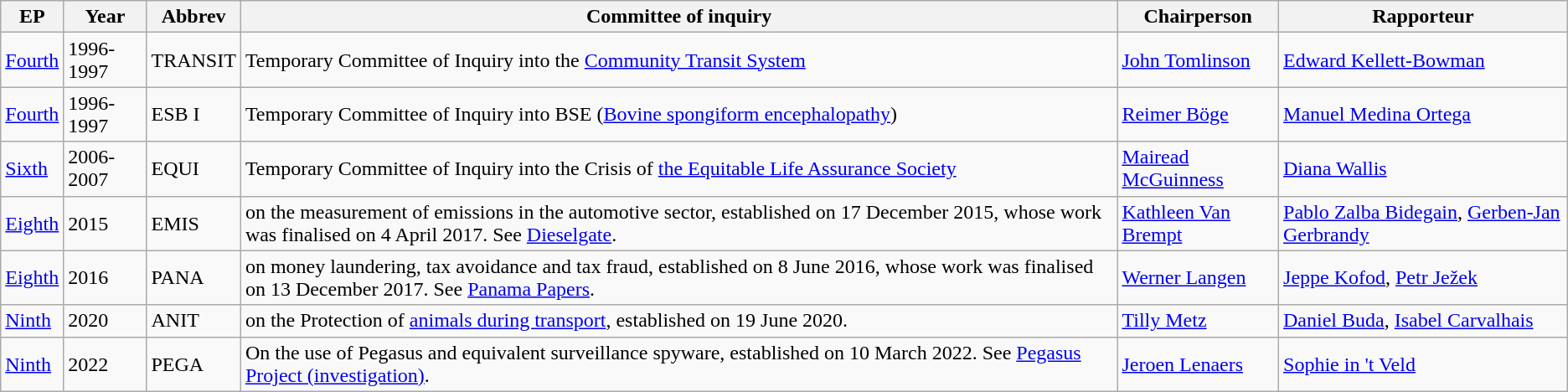<table class="wikitable">
<tr>
<th>EP</th>
<th>Year</th>
<th>Abbrev</th>
<th>Committee of inquiry</th>
<th>Chairperson</th>
<th>Rapporteur</th>
</tr>
<tr>
<td><a href='#'>Fourth</a></td>
<td>1996-1997</td>
<td>TRANSIT</td>
<td>Temporary Committee of Inquiry into the <a href='#'>Community Transit System</a></td>
<td><a href='#'>John Tomlinson</a></td>
<td><a href='#'>Edward Kellett-Bowman</a></td>
</tr>
<tr>
<td><a href='#'>Fourth</a></td>
<td>1996-1997</td>
<td>ESB I</td>
<td>Temporary Committee of Inquiry into BSE (<a href='#'>Bovine spongiform encephalopathy</a>)</td>
<td><a href='#'>Reimer Böge</a></td>
<td><a href='#'>Manuel Medina Ortega</a></td>
</tr>
<tr>
<td><a href='#'>Sixth</a></td>
<td>2006-2007</td>
<td>EQUI</td>
<td>Temporary Committee of Inquiry into the Crisis of <a href='#'>the Equitable Life Assurance Society</a></td>
<td><a href='#'>Mairead McGuinness</a></td>
<td><a href='#'>Diana Wallis</a></td>
</tr>
<tr>
<td><a href='#'>Eighth</a></td>
<td>2015</td>
<td>EMIS</td>
<td>on the measurement of emissions in the automotive sector, established on 17 December 2015, whose work was finalised on 4 April 2017. See <a href='#'>Dieselgate</a>.</td>
<td><a href='#'>Kathleen Van Brempt</a></td>
<td><a href='#'>Pablo Zalba Bidegain</a>, <a href='#'>Gerben-Jan Gerbrandy</a></td>
</tr>
<tr>
<td><a href='#'>Eighth</a></td>
<td>2016</td>
<td>PANA</td>
<td>on money laundering, tax avoidance and tax fraud, established on 8 June 2016, whose work was finalised on 13 December 2017. See <a href='#'>Panama Papers</a>.</td>
<td><a href='#'>Werner Langen</a></td>
<td><a href='#'>Jeppe Kofod</a>, <a href='#'>Petr Ježek</a></td>
</tr>
<tr>
<td><a href='#'>Ninth</a></td>
<td>2020</td>
<td>ANIT</td>
<td>on the Protection of <a href='#'>animals during transport</a>, established on 19 June 2020.</td>
<td><a href='#'>Tilly Metz</a></td>
<td><a href='#'>Daniel Buda</a>, <a href='#'>Isabel Carvalhais</a></td>
</tr>
<tr>
<td><a href='#'>Ninth</a></td>
<td>2022</td>
<td>PEGA</td>
<td>On the use of Pegasus and equivalent surveillance spyware, established on 10 March 2022. See <a href='#'>Pegasus Project (investigation)</a>.</td>
<td><a href='#'>Jeroen Lenaers</a></td>
<td><a href='#'>Sophie in 't Veld</a></td>
</tr>
</table>
